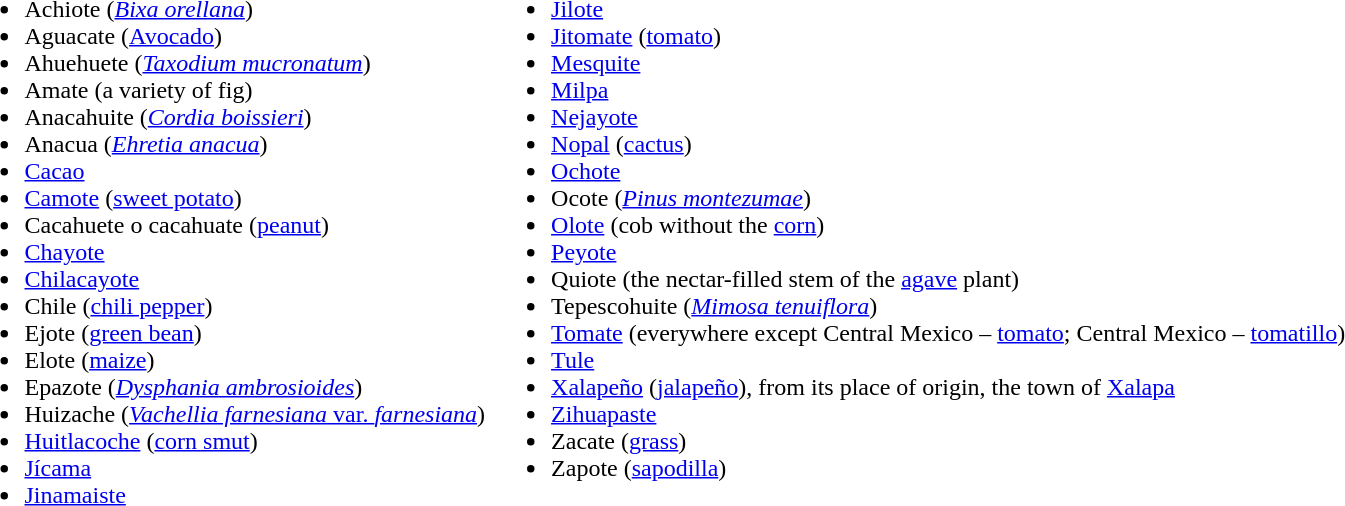<table>
<tr valign=top>
<td><br><ul><li>Achiote (<em><a href='#'>Bixa orellana</a></em>)</li><li>Aguacate (<a href='#'>Avocado</a>)</li><li>Ahuehuete (<em><a href='#'>Taxodium mucronatum</a></em>)</li><li>Amate (a variety of fig)</li><li>Anacahuite (<em><a href='#'>Cordia boissieri</a></em>)</li><li>Anacua (<em><a href='#'>Ehretia anacua</a></em>)</li><li><a href='#'>Cacao</a></li><li><a href='#'>Camote</a> (<a href='#'>sweet potato</a>)</li><li>Cacahuete o cacahuate (<a href='#'>peanut</a>)</li><li><a href='#'>Chayote</a></li><li><a href='#'>Chilacayote</a></li><li>Chile (<a href='#'>chili pepper</a>)</li><li>Ejote (<a href='#'>green bean</a>)</li><li>Elote (<a href='#'>maize</a>)</li><li>Epazote (<em><a href='#'>Dysphania ambrosioides</a></em>)</li><li>Huizache (<a href='#'><em>Vachellia farnesiana</em> var. <em>farnesiana</em></a>)</li><li><a href='#'>Huitlacoche</a> (<a href='#'>corn smut</a>)</li><li><a href='#'>Jícama</a></li><li><a href='#'>Jinamaiste</a></li></ul></td>
<td><br><ul><li><a href='#'>Jilote</a></li><li><a href='#'>Jitomate</a> (<a href='#'>tomato</a>)</li><li><a href='#'>Mesquite</a></li><li><a href='#'>Milpa</a></li><li><a href='#'>Nejayote</a></li><li><a href='#'>Nopal</a> (<a href='#'>cactus</a>)</li><li><a href='#'>Ochote</a></li><li>Ocote (<em><a href='#'>Pinus montezumae</a></em>)</li><li><a href='#'>Olote</a> (cob without the <a href='#'>corn</a>)</li><li><a href='#'>Peyote</a></li><li>Quiote (the nectar-filled stem of the <a href='#'>agave</a> plant)</li><li>Tepescohuite (<em><a href='#'>Mimosa tenuiflora</a></em>)</li><li><a href='#'>Tomate</a> (everywhere except Central Mexico – <a href='#'>tomato</a>; Central Mexico – <a href='#'>tomatillo</a>)</li><li><a href='#'>Tule</a></li><li><a href='#'>Xalapeño</a> (<a href='#'>jalapeño</a>), from its place of origin, the town of <a href='#'>Xalapa</a></li><li><a href='#'>Zihuapaste</a></li><li>Zacate (<a href='#'>grass</a>)</li><li>Zapote (<a href='#'>sapodilla</a>)</li></ul></td>
</tr>
</table>
